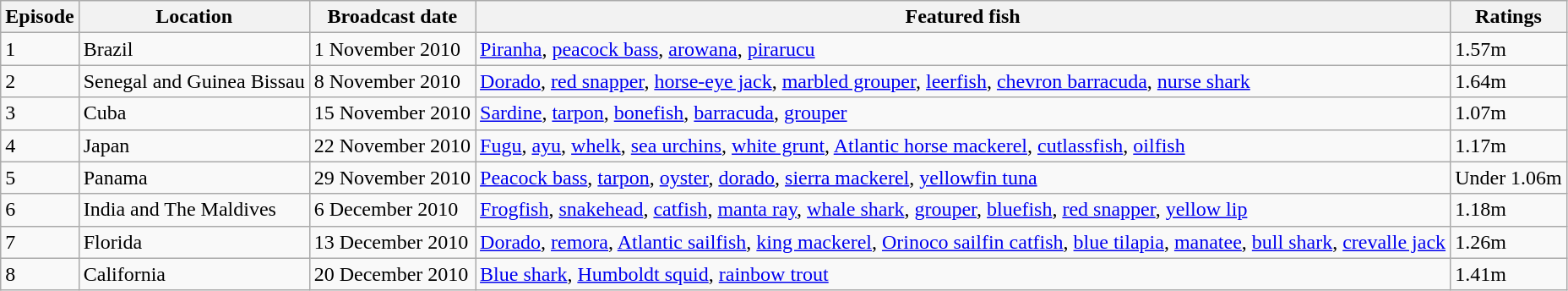<table class="wikitable">
<tr>
<th>Episode</th>
<th>Location</th>
<th>Broadcast date</th>
<th>Featured fish</th>
<th>Ratings</th>
</tr>
<tr>
<td>1</td>
<td>Brazil</td>
<td>1 November 2010</td>
<td><a href='#'>Piranha</a>, <a href='#'>peacock bass</a>, <a href='#'>arowana</a>, <a href='#'>pirarucu</a></td>
<td>1.57m</td>
</tr>
<tr>
<td>2</td>
<td>Senegal and Guinea Bissau</td>
<td>8 November 2010</td>
<td><a href='#'>Dorado</a>, <a href='#'>red snapper</a>, <a href='#'>horse-eye jack</a>, <a href='#'>marbled grouper</a>, <a href='#'>leerfish</a>, <a href='#'>chevron barracuda</a>, <a href='#'>nurse shark</a></td>
<td>1.64m</td>
</tr>
<tr>
<td>3</td>
<td>Cuba</td>
<td>15 November 2010</td>
<td><a href='#'>Sardine</a>, <a href='#'>tarpon</a>, <a href='#'>bonefish</a>, <a href='#'>barracuda</a>, <a href='#'>grouper</a></td>
<td>1.07m</td>
</tr>
<tr>
<td>4</td>
<td>Japan</td>
<td>22 November 2010</td>
<td><a href='#'>Fugu</a>, <a href='#'>ayu</a>, <a href='#'>whelk</a>, <a href='#'>sea urchins</a>, <a href='#'>white grunt</a>, <a href='#'>Atlantic horse mackerel</a>, <a href='#'>cutlassfish</a>, <a href='#'>oilfish</a></td>
<td>1.17m</td>
</tr>
<tr>
<td>5</td>
<td>Panama</td>
<td>29 November 2010</td>
<td><a href='#'>Peacock bass</a>, <a href='#'>tarpon</a>, <a href='#'>oyster</a>, <a href='#'>dorado</a>, <a href='#'>sierra mackerel</a>, <a href='#'>yellowfin tuna</a></td>
<td>Under 1.06m</td>
</tr>
<tr>
<td>6</td>
<td>India and The Maldives</td>
<td>6 December 2010</td>
<td><a href='#'>Frogfish</a>, <a href='#'>snakehead</a>, <a href='#'>catfish</a>, <a href='#'>manta ray</a>, <a href='#'>whale shark</a>, <a href='#'>grouper</a>, <a href='#'>bluefish</a>, <a href='#'>red snapper</a>, <a href='#'>yellow lip</a></td>
<td>1.18m</td>
</tr>
<tr>
<td>7</td>
<td>Florida</td>
<td>13 December 2010</td>
<td><a href='#'>Dorado</a>, <a href='#'>remora</a>, <a href='#'>Atlantic sailfish</a>, <a href='#'>king mackerel</a>, <a href='#'>Orinoco sailfin catfish</a>, <a href='#'>blue tilapia</a>, <a href='#'>manatee</a>, <a href='#'>bull shark</a>, <a href='#'>crevalle jack</a></td>
<td>1.26m</td>
</tr>
<tr>
<td>8</td>
<td>California</td>
<td>20 December 2010</td>
<td><a href='#'>Blue shark</a>, <a href='#'>Humboldt squid</a>, <a href='#'>rainbow trout</a></td>
<td>1.41m</td>
</tr>
</table>
